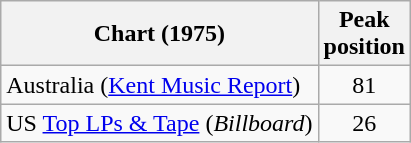<table class="wikitable">
<tr>
<th>Chart (1975)</th>
<th>Peak<br>position</th>
</tr>
<tr>
<td>Australia (<a href='#'>Kent Music Report</a>)</td>
<td style="text-align:center;">81</td>
</tr>
<tr>
<td>US <a href='#'>Top LPs & Tape</a> (<em>Billboard</em>)</td>
<td align="center">26</td>
</tr>
</table>
